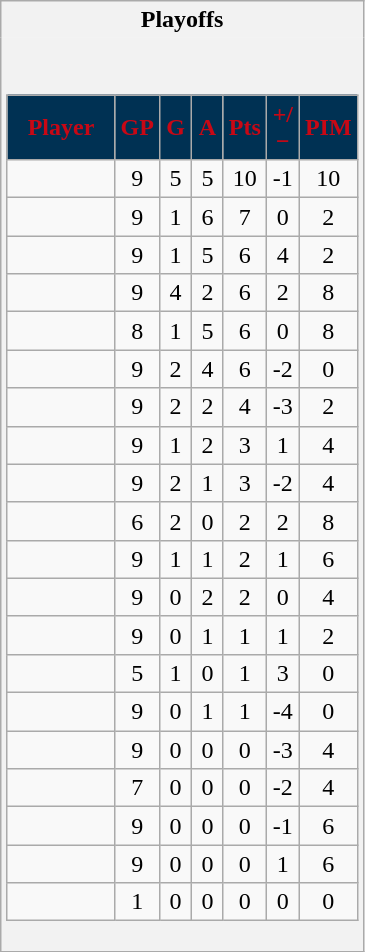<table class="wikitable" style="border: 1px solid #aaa;">
<tr>
<th style="border: 0;">Playoffs</th>
</tr>
<tr>
<td style="background: #f2f2f2; border: 0; text-align: center;"><br><table class="wikitable sortable" width="100%">
<tr align=center>
<th style="background:#003153;color:#C80815;" width="40%">Player</th>
<th style="background:#003153;color:#C80815;" width="10%">GP</th>
<th style="background:#003153;color:#C80815;" width="10%">G</th>
<th style="background:#003153;color:#C80815;" width="10%">A</th>
<th style="background:#003153;color:#C80815;" width="10%">Pts</th>
<th style="background:#003153;color:#C80815;" width="10%">+/−</th>
<th style="background:#003153;color:#C80815;" width="10%">PIM</th>
</tr>
<tr align=center>
<td></td>
<td>9</td>
<td>5</td>
<td>5</td>
<td>10</td>
<td>-1</td>
<td>10</td>
</tr>
<tr align=center>
<td></td>
<td>9</td>
<td>1</td>
<td>6</td>
<td>7</td>
<td>0</td>
<td>2</td>
</tr>
<tr align=center>
<td></td>
<td>9</td>
<td>1</td>
<td>5</td>
<td>6</td>
<td>4</td>
<td>2</td>
</tr>
<tr align=center>
<td></td>
<td>9</td>
<td>4</td>
<td>2</td>
<td>6</td>
<td>2</td>
<td>8</td>
</tr>
<tr align=center>
<td></td>
<td>8</td>
<td>1</td>
<td>5</td>
<td>6</td>
<td>0</td>
<td>8</td>
</tr>
<tr align=center>
<td></td>
<td>9</td>
<td>2</td>
<td>4</td>
<td>6</td>
<td>-2</td>
<td>0</td>
</tr>
<tr align=center>
<td></td>
<td>9</td>
<td>2</td>
<td>2</td>
<td>4</td>
<td>-3</td>
<td>2</td>
</tr>
<tr align=center>
<td></td>
<td>9</td>
<td>1</td>
<td>2</td>
<td>3</td>
<td>1</td>
<td>4</td>
</tr>
<tr align=center>
<td></td>
<td>9</td>
<td>2</td>
<td>1</td>
<td>3</td>
<td>-2</td>
<td>4</td>
</tr>
<tr align=center>
<td></td>
<td>6</td>
<td>2</td>
<td>0</td>
<td>2</td>
<td>2</td>
<td>8</td>
</tr>
<tr align=center>
<td></td>
<td>9</td>
<td>1</td>
<td>1</td>
<td>2</td>
<td>1</td>
<td>6</td>
</tr>
<tr align=center>
<td></td>
<td>9</td>
<td>0</td>
<td>2</td>
<td>2</td>
<td>0</td>
<td>4</td>
</tr>
<tr align=center>
<td></td>
<td>9</td>
<td>0</td>
<td>1</td>
<td>1</td>
<td>1</td>
<td>2</td>
</tr>
<tr align=center>
<td></td>
<td>5</td>
<td>1</td>
<td>0</td>
<td>1</td>
<td>3</td>
<td>0</td>
</tr>
<tr align=center>
<td></td>
<td>9</td>
<td>0</td>
<td>1</td>
<td>1</td>
<td>-4</td>
<td>0</td>
</tr>
<tr align=center>
<td></td>
<td>9</td>
<td>0</td>
<td>0</td>
<td>0</td>
<td>-3</td>
<td>4</td>
</tr>
<tr align=center>
<td></td>
<td>7</td>
<td>0</td>
<td>0</td>
<td>0</td>
<td>-2</td>
<td>4</td>
</tr>
<tr align=center>
<td></td>
<td>9</td>
<td>0</td>
<td>0</td>
<td>0</td>
<td>-1</td>
<td>6</td>
</tr>
<tr align=center>
<td></td>
<td>9</td>
<td>0</td>
<td>0</td>
<td>0</td>
<td>1</td>
<td>6</td>
</tr>
<tr align=center>
<td></td>
<td>1</td>
<td>0</td>
<td>0</td>
<td>0</td>
<td>0</td>
<td>0</td>
</tr>
</table>
</td>
</tr>
</table>
